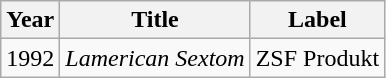<table class="wikitable">
<tr>
<th>Year</th>
<th>Title</th>
<th>Label</th>
</tr>
<tr>
<td>1992</td>
<td><em>Lamerican Sextom</em></td>
<td>ZSF Produkt</td>
</tr>
</table>
